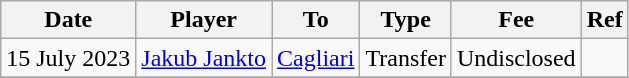<table class="wikitable">
<tr>
<th>Date</th>
<th>Player</th>
<th>To</th>
<th>Type</th>
<th>Fee</th>
<th>Ref</th>
</tr>
<tr>
<td>15 July 2023</td>
<td> <a href='#'>Jakub Jankto</a></td>
<td> <a href='#'>Cagliari</a></td>
<td>Transfer</td>
<td>Undisclosed</td>
<td></td>
</tr>
<tr>
</tr>
</table>
